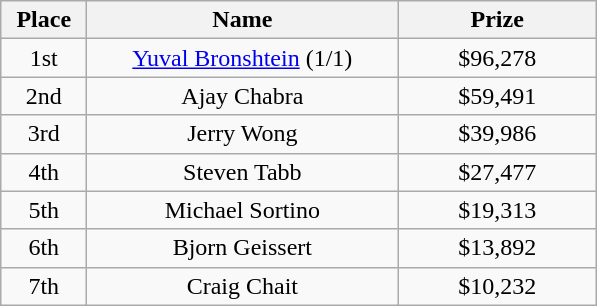<table class="wikitable">
<tr>
<th width="50">Place</th>
<th width="200">Name</th>
<th width="125">Prize</th>
</tr>
<tr>
<td align = "center">1st</td>
<td align = "center"><a href='#'>Yuval Bronshtein</a> (1/1)</td>
<td align = "center">$96,278</td>
</tr>
<tr>
<td align = "center">2nd</td>
<td align = "center">Ajay Chabra</td>
<td align = "center">$59,491</td>
</tr>
<tr>
<td align = "center">3rd</td>
<td align = "center">Jerry Wong</td>
<td align = "center">$39,986</td>
</tr>
<tr>
<td align = "center">4th</td>
<td align = "center">Steven Tabb</td>
<td align = "center">$27,477</td>
</tr>
<tr>
<td align = "center">5th</td>
<td align = "center">Michael Sortino</td>
<td align = "center">$19,313</td>
</tr>
<tr>
<td align = "center">6th</td>
<td align = "center">Bjorn Geissert</td>
<td align = "center">$13,892</td>
</tr>
<tr>
<td align = "center">7th</td>
<td align = "center">Craig Chait</td>
<td align = "center">$10,232</td>
</tr>
</table>
